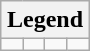<table class="wikitable" style="margin:auto">
<tr>
<th colspan=4>Legend</th>
</tr>
<tr>
<td></td>
<td></td>
<td></td>
<td></td>
</tr>
</table>
